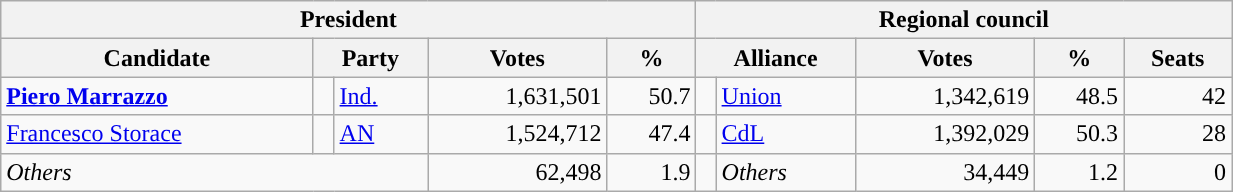<table class="wikitable" style="text-align:right; style="width=65%">
<tr>
<th colspan="5">President</th>
<th colspan="7">Regional council</th>
</tr>
<tr>
<th>Candidate</th>
<th colspan="2">Party</th>
<th>Votes</th>
<th>%</th>
<th colspan="2">Alliance</th>
<th>Votes</th>
<th>%</th>
<th>Seats</th>
</tr>
<tr>
<td style="text-align:left"><strong><a href='#'>Piero Marrazzo</a></strong></td>
<td></td>
<td style="text-align:left"><a href='#'>Ind.</a></td>
<td>1,631,501</td>
<td>50.7</td>
<td></td>
<td style="text-align:left"><a href='#'>Union</a></td>
<td>1,342,619</td>
<td>48.5</td>
<td>42</td>
</tr>
<tr>
<td style="text-align:left"><a href='#'>Francesco Storace</a></td>
<td></td>
<td style="text-align:left"><a href='#'>AN</a></td>
<td>1,524,712</td>
<td>47.4</td>
<td></td>
<td style="text-align:left"><a href='#'>CdL</a></td>
<td>1,392,029</td>
<td>50.3</td>
<td>28</td>
</tr>
<tr>
<td colspan="3" style="text-align:left"><em>Others</em></td>
<td>62,498</td>
<td>1.9</td>
<td></td>
<td style="text-align:left"><em>Others</em></td>
<td>34,449</td>
<td>1.2</td>
<td>0</td>
</tr>
</table>
